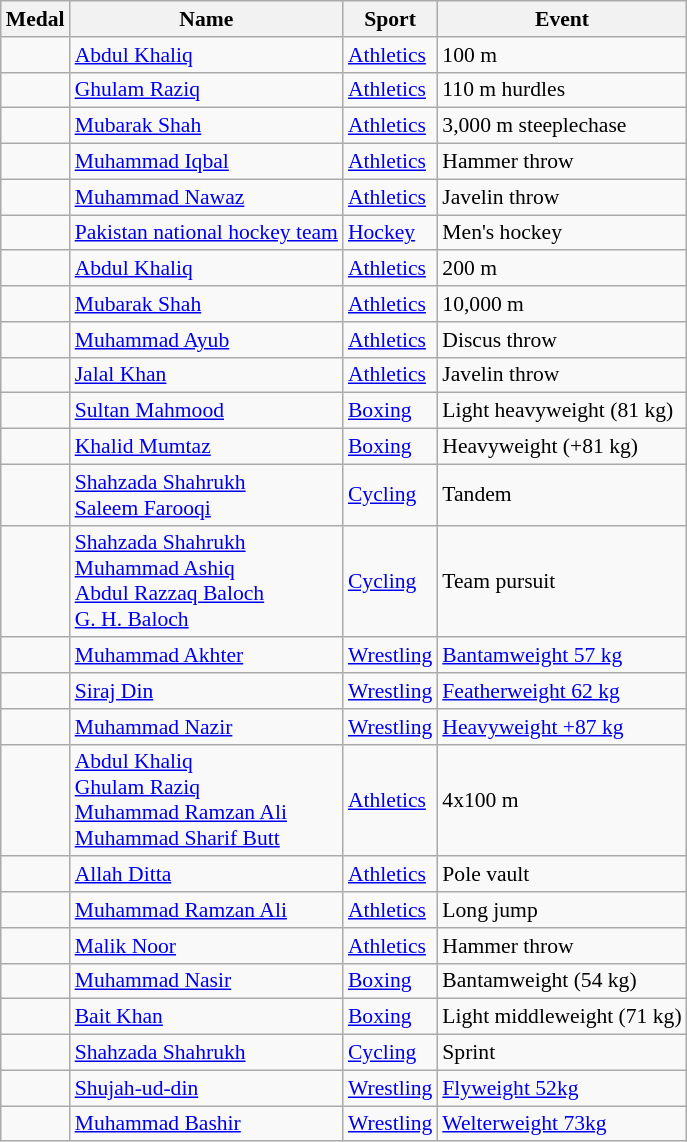<table class="wikitable sortable" style="font-size:90%">
<tr>
<th>Medal</th>
<th>Name</th>
<th>Sport</th>
<th>Event</th>
</tr>
<tr>
<td></td>
<td><a href='#'>Abdul Khaliq</a></td>
<td><a href='#'>Athletics</a></td>
<td>100 m</td>
</tr>
<tr>
<td></td>
<td><a href='#'>Ghulam Raziq</a></td>
<td><a href='#'>Athletics</a></td>
<td>110 m hurdles</td>
</tr>
<tr>
<td></td>
<td><a href='#'>Mubarak Shah</a></td>
<td><a href='#'>Athletics</a></td>
<td>3,000 m steeplechase</td>
</tr>
<tr>
<td></td>
<td><a href='#'>Muhammad Iqbal</a></td>
<td><a href='#'>Athletics</a></td>
<td>Hammer throw</td>
</tr>
<tr>
<td></td>
<td><a href='#'>Muhammad Nawaz</a></td>
<td><a href='#'>Athletics</a></td>
<td>Javelin throw</td>
</tr>
<tr>
<td></td>
<td><a href='#'>Pakistan national hockey team</a></td>
<td><a href='#'>Hockey</a></td>
<td>Men's hockey</td>
</tr>
<tr>
<td></td>
<td><a href='#'>Abdul Khaliq</a></td>
<td><a href='#'>Athletics</a></td>
<td>200 m</td>
</tr>
<tr>
<td></td>
<td><a href='#'>Mubarak Shah</a></td>
<td><a href='#'>Athletics</a></td>
<td>10,000 m</td>
</tr>
<tr>
<td></td>
<td><a href='#'>Muhammad Ayub</a></td>
<td><a href='#'>Athletics</a></td>
<td>Discus throw</td>
</tr>
<tr>
<td></td>
<td><a href='#'>Jalal Khan</a></td>
<td><a href='#'>Athletics</a></td>
<td>Javelin throw</td>
</tr>
<tr>
<td></td>
<td><a href='#'>Sultan Mahmood</a></td>
<td><a href='#'>Boxing</a></td>
<td>Light heavyweight (81 kg)</td>
</tr>
<tr>
<td></td>
<td><a href='#'>Khalid Mumtaz</a></td>
<td><a href='#'>Boxing</a></td>
<td>Heavyweight (+81 kg)</td>
</tr>
<tr>
<td></td>
<td><a href='#'>Shahzada Shahrukh</a><br><a href='#'>Saleem Farooqi</a></td>
<td><a href='#'>Cycling</a></td>
<td>Tandem</td>
</tr>
<tr>
<td></td>
<td><a href='#'>Shahzada Shahrukh</a><br><a href='#'>Muhammad Ashiq</a><br><a href='#'>Abdul Razzaq Baloch</a><br><a href='#'>G. H. Baloch</a></td>
<td><a href='#'>Cycling</a></td>
<td>Team pursuit</td>
</tr>
<tr>
<td></td>
<td><a href='#'>Muhammad Akhter</a></td>
<td><a href='#'>Wrestling</a></td>
<td><a href='#'>Bantamweight 57 kg</a></td>
</tr>
<tr>
<td></td>
<td><a href='#'>Siraj Din</a></td>
<td><a href='#'>Wrestling</a></td>
<td><a href='#'>Featherweight 62 kg</a></td>
</tr>
<tr>
<td></td>
<td><a href='#'>Muhammad Nazir</a></td>
<td><a href='#'>Wrestling</a></td>
<td><a href='#'>Heavyweight +87 kg</a></td>
</tr>
<tr>
<td></td>
<td><a href='#'>Abdul Khaliq</a><br><a href='#'>Ghulam Raziq</a><br><a href='#'>Muhammad Ramzan Ali</a><br><a href='#'>Muhammad Sharif Butt</a></td>
<td><a href='#'>Athletics</a></td>
<td>4x100 m</td>
</tr>
<tr>
<td></td>
<td><a href='#'>Allah Ditta</a></td>
<td><a href='#'>Athletics</a></td>
<td>Pole vault</td>
</tr>
<tr>
<td></td>
<td><a href='#'>Muhammad Ramzan Ali</a></td>
<td><a href='#'>Athletics</a></td>
<td>Long jump</td>
</tr>
<tr>
<td></td>
<td><a href='#'>Malik Noor</a></td>
<td><a href='#'>Athletics</a></td>
<td>Hammer throw</td>
</tr>
<tr>
<td></td>
<td><a href='#'>Muhammad Nasir</a></td>
<td><a href='#'>Boxing</a></td>
<td>Bantamweight (54 kg)</td>
</tr>
<tr>
<td></td>
<td><a href='#'>Bait Khan</a></td>
<td><a href='#'>Boxing</a></td>
<td>Light middleweight (71 kg)</td>
</tr>
<tr>
<td></td>
<td><a href='#'>Shahzada Shahrukh</a></td>
<td><a href='#'>Cycling</a></td>
<td>Sprint</td>
</tr>
<tr>
<td></td>
<td><a href='#'>Shujah-ud-din</a></td>
<td><a href='#'>Wrestling</a></td>
<td><a href='#'>Flyweight 52kg</a></td>
</tr>
<tr>
<td></td>
<td><a href='#'>Muhammad Bashir</a></td>
<td><a href='#'>Wrestling</a></td>
<td><a href='#'>Welterweight 73kg</a></td>
</tr>
</table>
